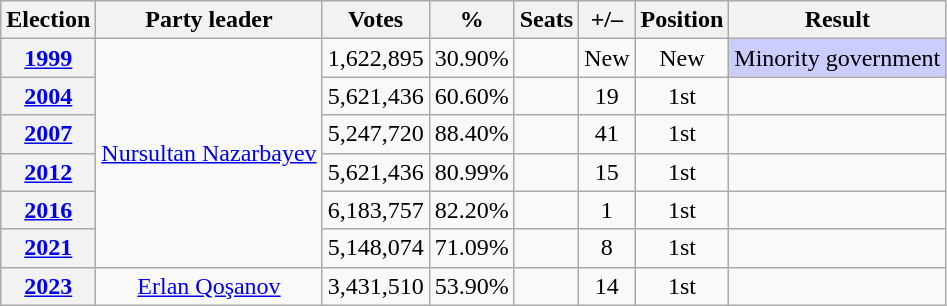<table class=wikitable style=text-align:center>
<tr>
<th><strong>Election</strong></th>
<th>Party leader</th>
<th><strong>Votes</strong></th>
<th><strong>%</strong></th>
<th><strong>Seats</strong></th>
<th>+/–</th>
<th><strong>Position</strong></th>
<th><strong>Result</strong></th>
</tr>
<tr>
<th><a href='#'>1999</a></th>
<td rowspan="6"><a href='#'>Nursultan Nazarbayev</a></td>
<td>1,622,895</td>
<td>30.90%</td>
<td></td>
<td>New</td>
<td>New</td>
<td style="background-color:#CCCCFF">Minority government</td>
</tr>
<tr>
<th><a href='#'>2004</a></th>
<td>5,621,436</td>
<td>60.60%</td>
<td></td>
<td> 19</td>
<td> 1st</td>
<td></td>
</tr>
<tr>
<th><a href='#'>2007</a></th>
<td>5,247,720</td>
<td>88.40%</td>
<td></td>
<td> 41</td>
<td> 1st</td>
<td></td>
</tr>
<tr>
<th><a href='#'>2012</a></th>
<td>5,621,436</td>
<td>80.99%</td>
<td></td>
<td> 15</td>
<td> 1st</td>
<td></td>
</tr>
<tr>
<th><a href='#'>2016</a></th>
<td>6,183,757</td>
<td>82.20%</td>
<td></td>
<td> 1</td>
<td> 1st</td>
<td></td>
</tr>
<tr>
<th><a href='#'>2021</a></th>
<td>5,148,074</td>
<td>71.09%</td>
<td></td>
<td> 8</td>
<td> 1st</td>
<td></td>
</tr>
<tr>
<th><a href='#'>2023</a></th>
<td><a href='#'>Erlan Qoşanov</a></td>
<td>3,431,510</td>
<td>53.90%</td>
<td></td>
<td> 14</td>
<td> 1st</td>
<td></td>
</tr>
</table>
